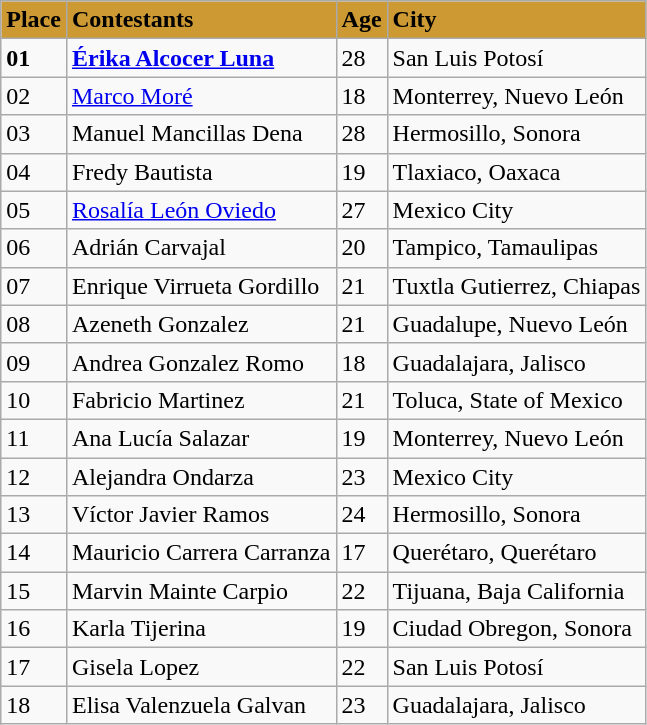<table class="wikitable">
<tr style="background:#c93; color:Black;">
<td><strong>Place</strong></td>
<td><strong>Contestants</strong></td>
<td><strong>Age</strong></td>
<td><strong>City</strong></td>
</tr>
<tr>
<td><strong>01</strong></td>
<td><strong><a href='#'>Érika Alcocer Luna</a></strong></td>
<td>28</td>
<td>San Luis Potosí</td>
</tr>
<tr>
<td>02</td>
<td><a href='#'>Marco Moré</a></td>
<td>18</td>
<td>Monterrey, Nuevo León</td>
</tr>
<tr>
<td>03</td>
<td>Manuel Mancillas Dena</td>
<td>28</td>
<td>Hermosillo, Sonora</td>
</tr>
<tr>
<td>04</td>
<td>Fredy Bautista</td>
<td>19</td>
<td>Tlaxiaco, Oaxaca</td>
</tr>
<tr>
<td>05</td>
<td><a href='#'>Rosalía León Oviedo</a></td>
<td>27</td>
<td>Mexico City</td>
</tr>
<tr>
<td>06</td>
<td>Adrián Carvajal</td>
<td>20</td>
<td>Tampico, Tamaulipas</td>
</tr>
<tr>
<td>07</td>
<td>Enrique Virrueta Gordillo</td>
<td>21</td>
<td>Tuxtla Gutierrez, Chiapas</td>
</tr>
<tr>
<td>08</td>
<td>Azeneth Gonzalez</td>
<td>21</td>
<td>Guadalupe, Nuevo León</td>
</tr>
<tr>
<td>09</td>
<td>Andrea Gonzalez Romo</td>
<td>18</td>
<td>Guadalajara, Jalisco</td>
</tr>
<tr>
<td>10</td>
<td>Fabricio Martinez</td>
<td>21</td>
<td>Toluca, State of Mexico</td>
</tr>
<tr>
<td>11</td>
<td>Ana Lucía Salazar</td>
<td>19</td>
<td>Monterrey, Nuevo León</td>
</tr>
<tr>
<td>12</td>
<td>Alejandra Ondarza</td>
<td>23</td>
<td>Mexico City</td>
</tr>
<tr>
<td>13</td>
<td>Víctor Javier Ramos</td>
<td>24</td>
<td>Hermosillo, Sonora</td>
</tr>
<tr>
<td>14</td>
<td>Mauricio Carrera Carranza</td>
<td>17</td>
<td>Querétaro, Querétaro</td>
</tr>
<tr>
<td>15</td>
<td>Marvin Mainte Carpio</td>
<td>22</td>
<td>Tijuana, Baja California</td>
</tr>
<tr>
<td>16</td>
<td>Karla Tijerina</td>
<td>19</td>
<td>Ciudad Obregon, Sonora</td>
</tr>
<tr>
<td>17</td>
<td>Gisela Lopez</td>
<td>22</td>
<td>San Luis Potosí</td>
</tr>
<tr>
<td>18</td>
<td>Elisa Valenzuela Galvan</td>
<td>23</td>
<td>Guadalajara, Jalisco</td>
</tr>
</table>
